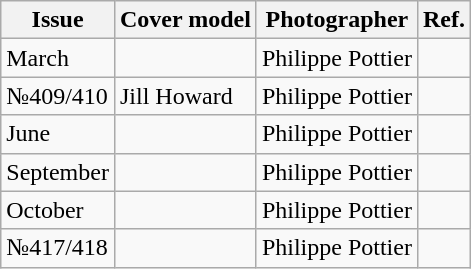<table class="wikitable">
<tr>
<th>Issue</th>
<th>Cover model</th>
<th>Photographer</th>
<th>Ref.</th>
</tr>
<tr>
<td>March</td>
<td></td>
<td>Philippe Pottier</td>
<td></td>
</tr>
<tr>
<td>№409/410</td>
<td>Jill Howard</td>
<td>Philippe Pottier</td>
<td></td>
</tr>
<tr>
<td>June</td>
<td></td>
<td>Philippe Pottier</td>
<td></td>
</tr>
<tr>
<td>September</td>
<td></td>
<td>Philippe Pottier</td>
<td></td>
</tr>
<tr>
<td>October</td>
<td></td>
<td>Philippe Pottier</td>
<td></td>
</tr>
<tr>
<td>№417/418</td>
<td></td>
<td>Philippe Pottier</td>
<td></td>
</tr>
</table>
